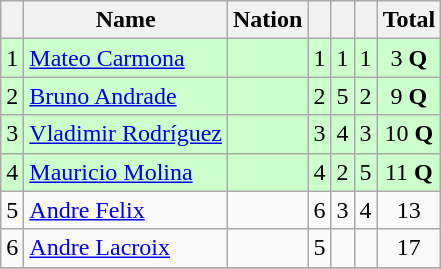<table class="wikitable" style="text-align:center">
<tr>
<th></th>
<th>Name</th>
<th>Nation</th>
<th></th>
<th></th>
<th></th>
<th>Total</th>
</tr>
<tr bgcolor=ccffcc>
<td>1</td>
<td align=left><a href='#'>Mateo Carmona</a></td>
<td align=left></td>
<td>1</td>
<td>1</td>
<td>1</td>
<td>3 <strong>Q</strong></td>
</tr>
<tr bgcolor=ccffcc>
<td>2</td>
<td align=left><a href='#'>Bruno Andrade</a></td>
<td align=left></td>
<td>2</td>
<td>5</td>
<td>2</td>
<td>9 <strong>Q</strong></td>
</tr>
<tr bgcolor=ccffcc>
<td>3</td>
<td align=left><a href='#'>Vladimir Rodríguez</a></td>
<td align=left></td>
<td>3</td>
<td>4</td>
<td>3</td>
<td>10 <strong>Q</strong></td>
</tr>
<tr bgcolor=ccffcc>
<td>4</td>
<td align=left><a href='#'>Mauricio Molina</a></td>
<td align=left></td>
<td>4</td>
<td>2</td>
<td>5</td>
<td>11 <strong>Q</strong></td>
</tr>
<tr>
<td>5</td>
<td align=left><a href='#'>Andre Felix</a></td>
<td align=left></td>
<td>6</td>
<td>3</td>
<td>4</td>
<td>13</td>
</tr>
<tr>
<td>6</td>
<td align=left><a href='#'>Andre Lacroix</a></td>
<td align=left></td>
<td>5</td>
<td></td>
<td></td>
<td>17</td>
</tr>
<tr>
</tr>
</table>
